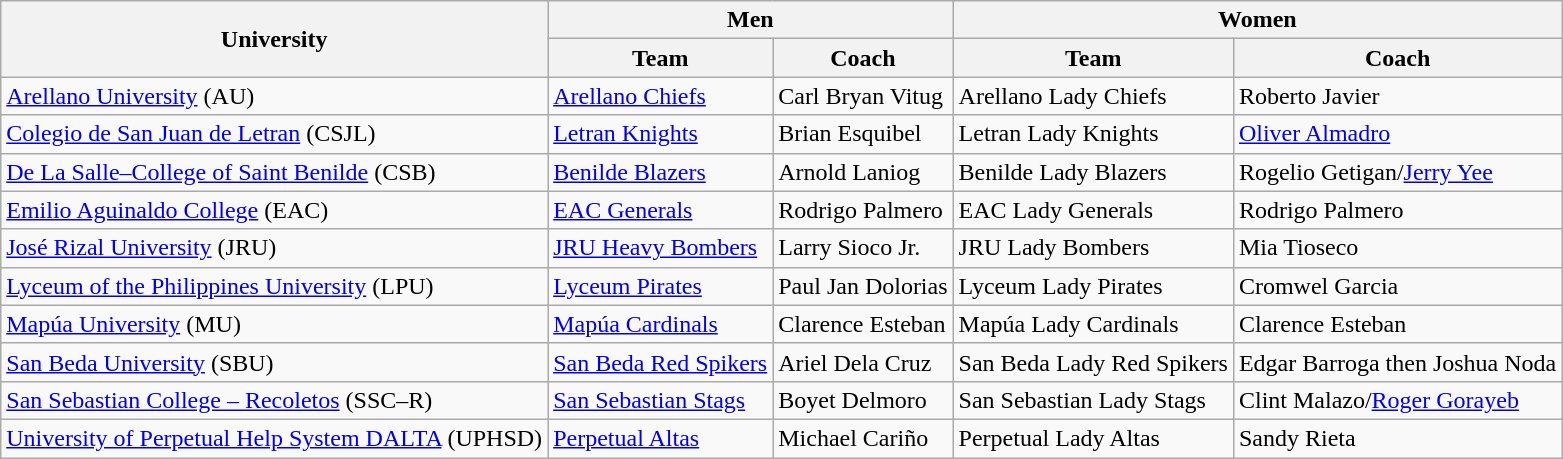<table class="wikitable">
<tr>
<th rowspan="2">University</th>
<th colspan="2">Men</th>
<th colspan="2">Women</th>
</tr>
<tr>
<th>Team</th>
<th>Coach</th>
<th>Team</th>
<th>Coach</th>
</tr>
<tr>
<td><a href='#'>Arellano University</a> (AU)</td>
<td><a href='#'>Arellano Chiefs</a></td>
<td>Carl Bryan Vitug</td>
<td>Arellano Lady Chiefs</td>
<td>Roberto Javier</td>
</tr>
<tr>
<td><a href='#'>Colegio de San Juan de Letran</a> (CSJL)</td>
<td><a href='#'>Letran Knights</a></td>
<td>Brian Esquibel</td>
<td>Letran Lady Knights</td>
<td><a href='#'>Oliver Almadro</a></td>
</tr>
<tr>
<td><a href='#'>De La Salle–College of Saint Benilde</a> (CSB)</td>
<td><a href='#'>Benilde Blazers</a></td>
<td>Arnold Laniog</td>
<td>Benilde Lady Blazers</td>
<td>Rogelio Getigan/<a href='#'>Jerry Yee</a></td>
</tr>
<tr>
<td><a href='#'>Emilio Aguinaldo College</a> (EAC)</td>
<td><a href='#'>EAC Generals</a></td>
<td>Rodrigo Palmero</td>
<td>EAC Lady Generals</td>
<td>Rodrigo Palmero</td>
</tr>
<tr>
<td><a href='#'>José Rizal University</a> (JRU)</td>
<td><a href='#'>JRU Heavy Bombers</a></td>
<td>Larry Sioco Jr.</td>
<td>JRU Lady Bombers</td>
<td>Mia Tioseco</td>
</tr>
<tr>
<td><a href='#'>Lyceum of the Philippines University</a> (LPU)</td>
<td><a href='#'>Lyceum Pirates</a></td>
<td>Paul Jan Dolorias</td>
<td>Lyceum Lady Pirates</td>
<td>Cromwel Garcia</td>
</tr>
<tr>
<td><a href='#'>Mapúa University</a> (MU)</td>
<td><a href='#'>Mapúa Cardinals</a></td>
<td>Clarence Esteban</td>
<td>Mapúa Lady Cardinals</td>
<td>Clarence Esteban</td>
</tr>
<tr>
<td><a href='#'>San Beda University</a> (SBU)</td>
<td><a href='#'>San Beda Red Spikers</a></td>
<td>Ariel Dela Cruz</td>
<td>San Beda Lady Red Spikers</td>
<td>Edgar Barroga then Joshua Noda</td>
</tr>
<tr>
<td><a href='#'>San Sebastian College – Recoletos</a> (SSC–R)</td>
<td><a href='#'>San Sebastian Stags</a></td>
<td>Boyet Delmoro</td>
<td>San Sebastian Lady Stags</td>
<td>Clint Malazo/<a href='#'>Roger Gorayeb</a></td>
</tr>
<tr>
<td><a href='#'>University of Perpetual Help System DALTA</a> (UPHSD)</td>
<td><a href='#'>Perpetual Altas</a></td>
<td>Michael Cariño</td>
<td>Perpetual Lady Altas</td>
<td>Sandy Rieta</td>
</tr>
</table>
